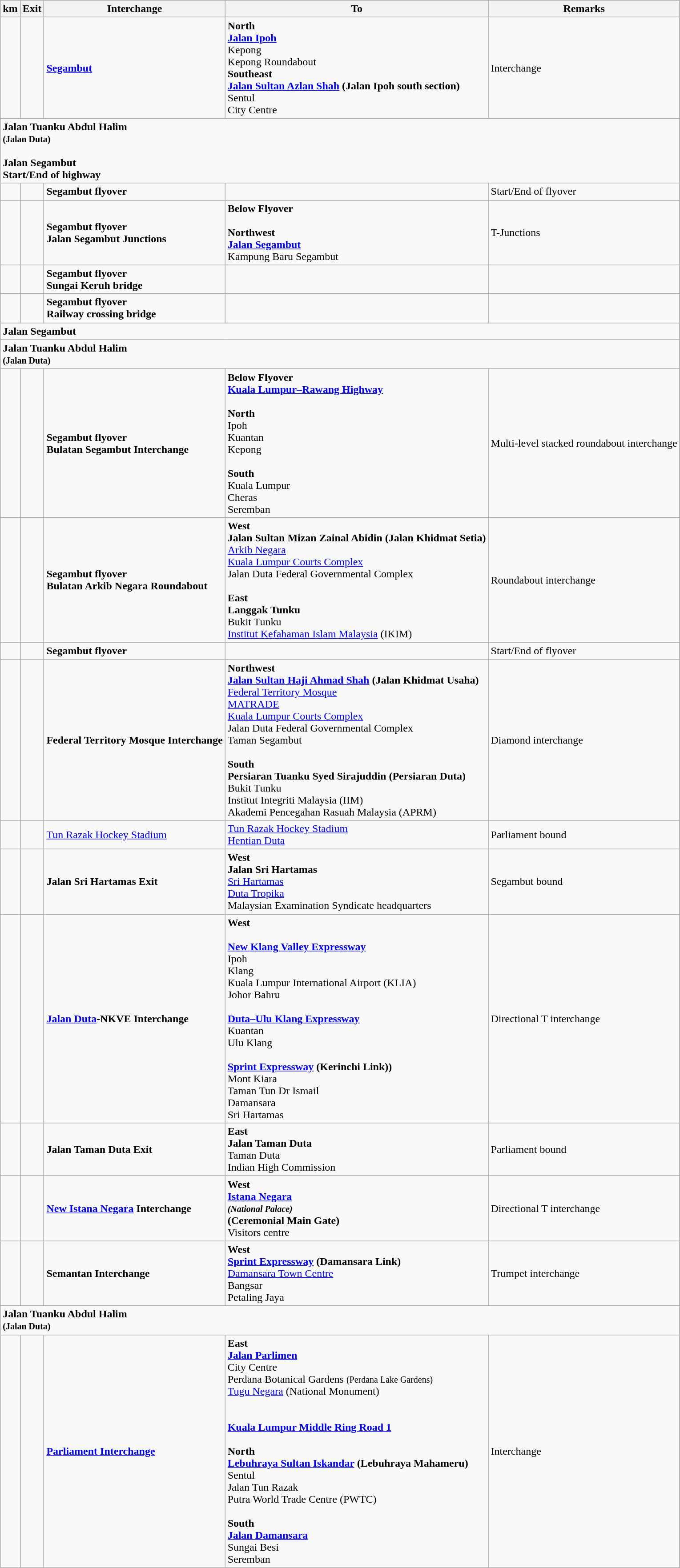<table class="wikitable">
<tr>
<th>km</th>
<th>Exit</th>
<th>Interchange</th>
<th>To</th>
<th>Remarks</th>
</tr>
<tr>
<td></td>
<td></td>
<td><strong><a href='#'>Segambut</a></strong></td>
<td><strong>North</strong><br><strong><a href='#'>Jalan Ipoh</a></strong><br>Kepong<br>Kepong Roundabout<br><strong>Southeast</strong><br><strong><a href='#'>Jalan Sultan Azlan Shah</a> (Jalan Ipoh south section)</strong><br>Sentul<br>City Centre</td>
<td>Interchange</td>
</tr>
<tr>
<td style="width:600px" colspan="6" style="text-align:center; background:blue;"><strong><span>Jalan Tuanku Abdul Halim<br><small>(Jalan Duta)</small><br><br>Jalan Segambut<br>Start/End of highway</span></strong></td>
</tr>
<tr>
<td></td>
<td></td>
<td><strong>Segambut flyover</strong></td>
<td></td>
<td>Start/End of flyover</td>
</tr>
<tr>
<td></td>
<td></td>
<td><strong>Segambut flyover</strong><br><strong>Jalan Segambut Junctions</strong></td>
<td><strong>Below Flyover</strong><br><br><strong>Northwest</strong><br><strong><a href='#'>Jalan Segambut</a></strong><br>Kampung Baru Segambut</td>
<td>T-Junctions</td>
</tr>
<tr>
<td></td>
<td></td>
<td><strong>Segambut flyover</strong><br><strong>Sungai Keruh bridge</strong></td>
<td></td>
<td></td>
</tr>
<tr>
<td></td>
<td></td>
<td><strong>Segambut flyover</strong><br><strong>Railway crossing bridge</strong></td>
<td></td>
<td></td>
</tr>
<tr>
<td style="width:600px" colspan="6" style="text-align:center; background:blue;"><strong><span>Jalan Segambut</span></strong></td>
</tr>
<tr>
<td style="width:600px" colspan="6" style="text-align:center; background:blue;"><strong><span>Jalan Tuanku Abdul Halim<br><small>(Jalan Duta)</small></span></strong></td>
</tr>
<tr>
<td></td>
<td></td>
<td><strong>Segambut flyover</strong><br><strong>Bulatan Segambut Interchange</strong></td>
<td><strong>Below Flyover</strong><br> <strong><a href='#'>Kuala Lumpur–Rawang Highway</a></strong><br><br><strong>North</strong><br>Ipoh<br>Kuantan<br>Kepong<br><br><strong>South</strong><br>Kuala Lumpur<br>Cheras<br>Seremban</td>
<td>Multi-level stacked roundabout interchange</td>
</tr>
<tr>
<td></td>
<td></td>
<td><strong>Segambut flyover</strong><br><strong>Bulatan Arkib Negara Roundabout</strong></td>
<td><strong>West</strong><br><strong>Jalan Sultan Mizan Zainal Abidin (Jalan Khidmat Setia)</strong><br><a href='#'>Arkib Negara</a><br><a href='#'>Kuala Lumpur Courts Complex</a><br>Jalan Duta Federal Governmental Complex<br><br><strong>East</strong><br><strong>Langgak Tunku</strong><br>Bukit Tunku<br><a href='#'>Institut Kefahaman Islam Malaysia</a> (IKIM)</td>
<td>Roundabout interchange</td>
</tr>
<tr>
<td></td>
<td></td>
<td><strong>Segambut flyover</strong></td>
<td></td>
<td>Start/End of flyover</td>
</tr>
<tr>
<td></td>
<td></td>
<td><strong>Federal Territory Mosque Interchange</strong></td>
<td><strong>Northwest</strong><br><strong><a href='#'>Jalan Sultan Haji Ahmad Shah</a> (Jalan Khidmat Usaha)</strong><br><a href='#'>Federal Territory Mosque</a><br><a href='#'>MATRADE</a><br><a href='#'>Kuala Lumpur Courts Complex</a><br>Jalan Duta Federal Governmental Complex<br>Taman Segambut<br><br><strong>South</strong><br><strong>Persiaran Tuanku Syed Sirajuddin (Persiaran Duta)</strong><br>Bukit Tunku<br>Institut Integriti Malaysia (IIM)<br>Akademi Pencegahan Rasuah Malaysia (APRM)</td>
<td>Diamond interchange</td>
</tr>
<tr>
<td></td>
<td></td>
<td><a href='#'>Tun Razak Hockey Stadium</a></td>
<td><a href='#'>Tun Razak Hockey Stadium</a><br><a href='#'>Hentian Duta</a> </td>
<td>Parliament bound</td>
</tr>
<tr>
<td></td>
<td></td>
<td><strong>Jalan Sri Hartamas Exit</strong></td>
<td><strong>West</strong><br><strong>Jalan Sri Hartamas</strong><br><a href='#'>Sri Hartamas</a><br><a href='#'>Duta Tropika</a><br>Malaysian Examination Syndicate headquarters</td>
<td>Segambut bound</td>
</tr>
<tr>
<td></td>
<td></td>
<td><strong><a href='#'>Jalan Duta</a>-NKVE Interchange</strong></td>
<td><strong>West</strong><br><br>  <strong><a href='#'>New Klang Valley Expressway</a></strong><br>  Ipoh<br>  Klang<br>  Kuala Lumpur International Airport (KLIA) <br>  Johor Bahru<br><br>  <strong><a href='#'>Duta–Ulu Klang Expressway</a></strong><br>   Kuantan<br> Ulu Klang<br><br><strong> <a href='#'>Sprint Expressway</a> (Kerinchi Link))</strong><br>Mont Kiara<br>Taman Tun Dr Ismail<br>Damansara<br>Sri Hartamas</td>
<td>Directional T interchange</td>
</tr>
<tr>
<td></td>
<td></td>
<td><strong>Jalan Taman Duta Exit</strong></td>
<td><strong>East</strong><br><strong>Jalan Taman Duta</strong><br>Taman Duta<br> Indian High Commission</td>
<td>Parliament bound</td>
</tr>
<tr>
<td></td>
<td></td>
<td><strong><a href='#'>New Istana Negara</a> Interchange</strong></td>
<td><strong>West </strong><br><strong><a href='#'>Istana Negara</a></strong><br><small><strong><em>(National Palace)</em></strong></small><br><strong>(Ceremonial Main Gate)</strong><br>Visitors centre<br> </td>
<td>Directional T interchange</td>
</tr>
<tr>
<td></td>
<td></td>
<td><strong>Semantan Interchange</strong></td>
<td><strong>West</strong><br><strong> <a href='#'>Sprint Expressway</a> (Damansara Link)</strong><br><a href='#'>Damansara Town Centre</a><br>Bangsar<br>Petaling Jaya</td>
<td>Trumpet interchange</td>
</tr>
<tr>
<td style="width:600px" colspan="6" style="text-align:center; background:blue;"><strong><span>Jalan Tuanku Abdul Halim<br><small>(Jalan Duta)</small></span></strong></td>
</tr>
<tr>
<td></td>
<td></td>
<td><strong><a href='#'>Parliament Interchange</a></strong></td>
<td><strong>East</strong><br><strong><a href='#'>Jalan Parlimen</a></strong><br>City Centre<br>Perdana Botanical Gardens <small>(Perdana Lake Gardens)</small><br><a href='#'>Tugu Negara</a> (National Monument)<br><br><br><strong><a href='#'>Kuala Lumpur Middle Ring Road 1</a></strong><br><br><strong>North</strong><br><strong><a href='#'>Lebuhraya Sultan Iskandar</a> (Lebuhraya Mahameru)</strong><br>Sentul<br>Jalan Tun Razak<br>Putra World Trade Centre (PWTC)<br><br><strong>South</strong><br><strong><a href='#'>Jalan Damansara</a></strong><br>Sungai Besi<br>Seremban</td>
<td>Interchange</td>
</tr>
</table>
